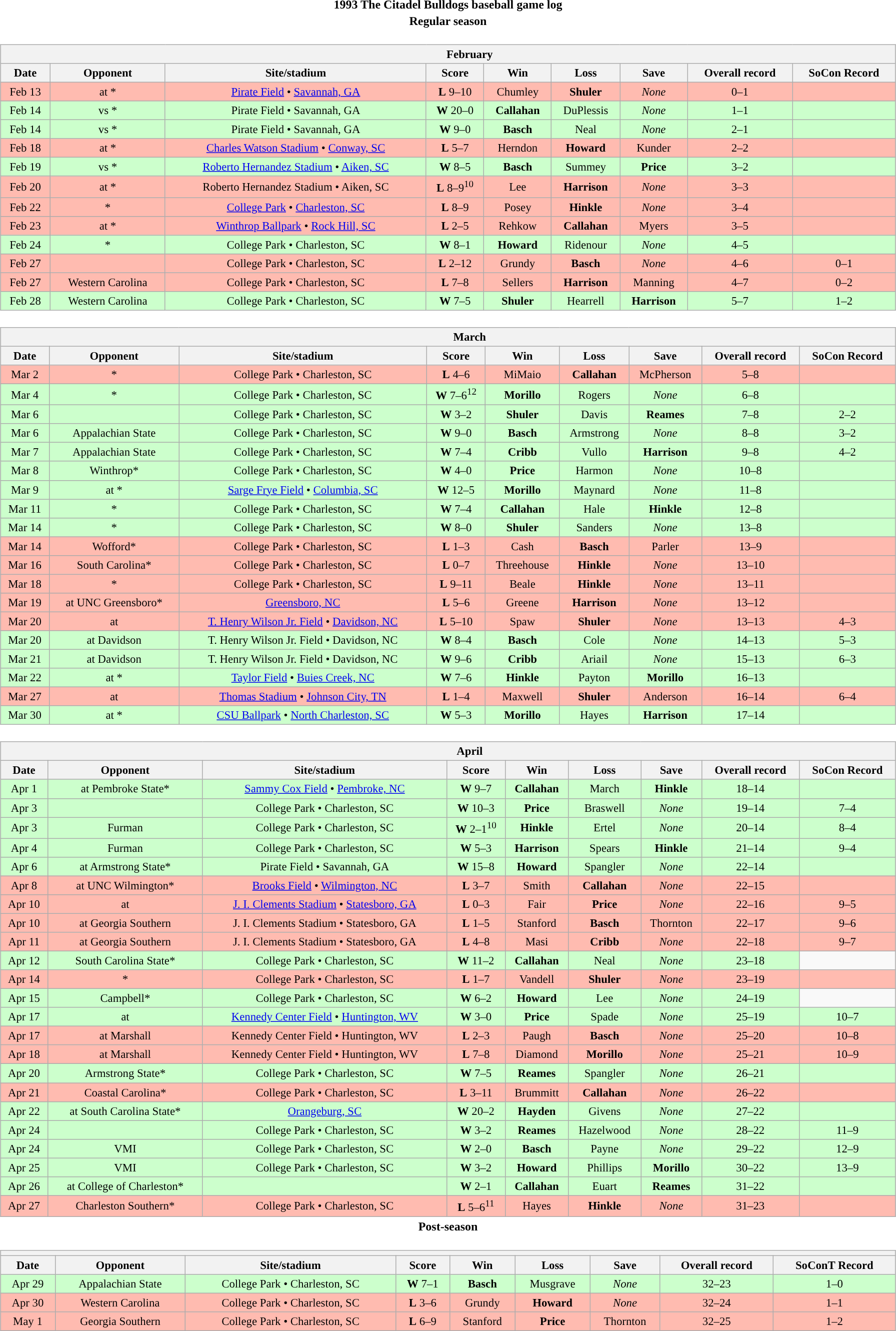<table class="toccolours" width=95% style="margin:1.5em auto; text-align:center;">
<tr>
<th colspan=2>1993 The Citadel Bulldogs baseball game log</th>
</tr>
<tr>
<th colspan=2>Regular season</th>
</tr>
<tr valign="top">
<td><br><table class="wikitable collapsible collapsed" style="margin:auto; font-size:95%; width:100%">
<tr>
<th colspan=10 style="padding-left:4em;">February</th>
</tr>
<tr>
<th>Date</th>
<th>Opponent</th>
<th>Site/stadium</th>
<th>Score</th>
<th>Win</th>
<th>Loss</th>
<th>Save</th>
<th>Overall record</th>
<th>SoCon Record</th>
</tr>
<tr bgcolor=ffbbb>
<td>Feb 13</td>
<td>at *</td>
<td><a href='#'>Pirate Field</a> • <a href='#'>Savannah, GA</a></td>
<td><strong>L</strong> 9–10</td>
<td>Chumley</td>
<td><strong>Shuler</strong></td>
<td><em>None</em></td>
<td>0–1</td>
<td></td>
</tr>
<tr bgcolor=ccffcc>
<td>Feb 14</td>
<td>vs *</td>
<td>Pirate Field • Savannah, GA</td>
<td><strong>W</strong> 20–0</td>
<td><strong>Callahan</strong></td>
<td>DuPlessis</td>
<td><em>None</em></td>
<td>1–1</td>
<td></td>
</tr>
<tr bgcolor=ccffcc>
<td>Feb 14</td>
<td>vs *</td>
<td>Pirate Field • Savannah, GA</td>
<td><strong>W</strong> 9–0</td>
<td><strong>Basch</strong></td>
<td>Neal</td>
<td><em>None</em></td>
<td>2–1</td>
<td></td>
</tr>
<tr bgcolor=ffbbb>
<td>Feb 18</td>
<td>at *</td>
<td><a href='#'>Charles Watson Stadium</a> • <a href='#'>Conway, SC</a></td>
<td><strong>L</strong> 5–7</td>
<td>Herndon</td>
<td><strong>Howard</strong></td>
<td>Kunder</td>
<td>2–2</td>
<td></td>
</tr>
<tr bgcolor=ccffcc>
<td>Feb 19</td>
<td>vs *</td>
<td><a href='#'>Roberto Hernandez Stadium</a> • <a href='#'>Aiken, SC</a></td>
<td><strong>W</strong> 8–5</td>
<td><strong>Basch</strong></td>
<td>Summey</td>
<td><strong>Price</strong></td>
<td>3–2</td>
<td></td>
</tr>
<tr bgcolor=ffbbb>
<td>Feb 20</td>
<td>at *</td>
<td>Roberto Hernandez Stadium • Aiken, SC</td>
<td><strong>L</strong> 8–9<sup>10</sup></td>
<td>Lee</td>
<td><strong>Harrison</strong></td>
<td><em>None</em></td>
<td>3–3</td>
<td></td>
</tr>
<tr bgcolor=ffbbb>
<td>Feb 22</td>
<td>*</td>
<td><a href='#'>College Park</a> • <a href='#'>Charleston, SC</a></td>
<td><strong>L</strong> 8–9</td>
<td>Posey</td>
<td><strong>Hinkle</strong></td>
<td><em>None</em></td>
<td>3–4</td>
<td></td>
</tr>
<tr bgcolor=ffbbb>
<td>Feb 23</td>
<td>at *</td>
<td><a href='#'>Winthrop Ballpark</a> • <a href='#'>Rock Hill, SC</a></td>
<td><strong>L</strong> 2–5</td>
<td>Rehkow</td>
<td><strong>Callahan</strong></td>
<td>Myers</td>
<td>3–5</td>
<td></td>
</tr>
<tr bgcolor=ccffcc>
<td>Feb 24</td>
<td>*</td>
<td>College Park • Charleston, SC</td>
<td><strong>W</strong> 8–1</td>
<td><strong>Howard</strong></td>
<td>Ridenour</td>
<td><em>None</em></td>
<td>4–5</td>
<td></td>
</tr>
<tr bgcolor=ffbbb>
<td>Feb 27</td>
<td></td>
<td>College Park • Charleston, SC</td>
<td><strong>L</strong> 2–12</td>
<td>Grundy</td>
<td><strong>Basch</strong></td>
<td><em>None</em></td>
<td>4–6</td>
<td>0–1</td>
</tr>
<tr bgcolor=ffbbb>
<td>Feb 27</td>
<td>Western Carolina</td>
<td>College Park • Charleston, SC</td>
<td><strong>L</strong> 7–8</td>
<td>Sellers</td>
<td><strong>Harrison</strong></td>
<td>Manning</td>
<td>4–7</td>
<td>0–2</td>
</tr>
<tr bgcolor=ccffcc>
<td>Feb 28</td>
<td>Western Carolina</td>
<td>College Park • Charleston, SC</td>
<td><strong>W</strong> 7–5</td>
<td><strong>Shuler</strong></td>
<td>Hearrell</td>
<td><strong>Harrison</strong></td>
<td>5–7</td>
<td>1–2</td>
</tr>
</table>
</td>
</tr>
<tr>
<td><br><table class="wikitable collapsible collapsed" style="margin:auto; font-size:95%; width:100%">
<tr>
<th colspan=10 style="padding-left:4em;">March</th>
</tr>
<tr>
<th>Date</th>
<th>Opponent</th>
<th>Site/stadium</th>
<th>Score</th>
<th>Win</th>
<th>Loss</th>
<th>Save</th>
<th>Overall record</th>
<th>SoCon Record</th>
</tr>
<tr bgcolor=ffbbb>
<td>Mar 2</td>
<td>*</td>
<td>College Park • Charleston, SC</td>
<td><strong>L</strong> 4–6</td>
<td>MiMaio</td>
<td><strong>Callahan</strong></td>
<td>McPherson</td>
<td>5–8</td>
<td></td>
</tr>
<tr bgcolor=ccffcc>
<td>Mar 4</td>
<td>*</td>
<td>College Park • Charleston, SC</td>
<td><strong>W</strong> 7–6<sup>12</sup></td>
<td><strong>Morillo</strong></td>
<td>Rogers</td>
<td><em>None</em></td>
<td>6–8</td>
<td></td>
</tr>
<tr bgcolor=ccffcc>
<td>Mar 6</td>
<td></td>
<td>College Park • Charleston, SC</td>
<td><strong>W</strong> 3–2</td>
<td><strong>Shuler</strong></td>
<td>Davis</td>
<td><strong>Reames</strong></td>
<td>7–8</td>
<td>2–2</td>
</tr>
<tr bgcolor=ccffcc>
<td>Mar 6</td>
<td>Appalachian State</td>
<td>College Park • Charleston, SC</td>
<td><strong>W</strong> 9–0</td>
<td><strong>Basch</strong></td>
<td>Armstrong</td>
<td><em>None</em></td>
<td>8–8</td>
<td>3–2</td>
</tr>
<tr bgcolor=ccffcc>
<td>Mar 7</td>
<td>Appalachian State</td>
<td>College Park • Charleston, SC</td>
<td><strong>W</strong> 7–4</td>
<td><strong>Cribb</strong></td>
<td>Vullo</td>
<td><strong>Harrison</strong></td>
<td>9–8</td>
<td>4–2</td>
</tr>
<tr bgcolor=ccffcc>
<td>Mar 8</td>
<td>Winthrop*</td>
<td>College Park • Charleston, SC</td>
<td><strong>W</strong> 4–0</td>
<td><strong>Price</strong></td>
<td>Harmon</td>
<td><em>None</em></td>
<td>10–8</td>
<td></td>
</tr>
<tr bgcolor=ccffcc>
<td>Mar 9</td>
<td>at *</td>
<td><a href='#'>Sarge Frye Field</a> • <a href='#'>Columbia, SC</a></td>
<td><strong>W</strong> 12–5</td>
<td><strong>Morillo</strong></td>
<td>Maynard</td>
<td><em>None</em></td>
<td>11–8</td>
<td></td>
</tr>
<tr bgcolor=ccffcc>
<td>Mar 11</td>
<td>*</td>
<td>College Park • Charleston, SC</td>
<td><strong>W</strong> 7–4</td>
<td><strong>Callahan</strong></td>
<td>Hale</td>
<td><strong>Hinkle</strong></td>
<td>12–8</td>
<td></td>
</tr>
<tr bgcolor=ccffcc>
<td>Mar 14</td>
<td>*</td>
<td>College Park • Charleston, SC</td>
<td><strong>W</strong> 8–0</td>
<td><strong>Shuler</strong></td>
<td>Sanders</td>
<td><em>None</em></td>
<td>13–8</td>
<td></td>
</tr>
<tr bgcolor=ffbbb>
<td>Mar 14</td>
<td>Wofford*</td>
<td>College Park • Charleston, SC</td>
<td><strong>L</strong> 1–3</td>
<td>Cash</td>
<td><strong>Basch</strong></td>
<td>Parler</td>
<td>13–9</td>
<td></td>
</tr>
<tr bgcolor=ffbbb>
<td>Mar 16</td>
<td>South Carolina*</td>
<td>College Park • Charleston, SC</td>
<td><strong>L</strong> 0–7</td>
<td>Threehouse</td>
<td><strong>Hinkle</strong></td>
<td><em>None</em></td>
<td>13–10</td>
<td></td>
</tr>
<tr bgcolor=ffbbb>
<td>Mar 18</td>
<td>*</td>
<td>College Park • Charleston, SC</td>
<td><strong>L</strong> 9–11</td>
<td>Beale</td>
<td><strong>Hinkle</strong></td>
<td><em>None</em></td>
<td>13–11</td>
<td></td>
</tr>
<tr bgcolor=ffbbb>
<td>Mar 19</td>
<td>at UNC Greensboro*</td>
<td><a href='#'>Greensboro, NC</a></td>
<td><strong>L</strong> 5–6</td>
<td>Greene</td>
<td><strong>Harrison</strong></td>
<td><em>None</em></td>
<td>13–12</td>
<td></td>
</tr>
<tr bgcolor=ffbbb>
<td>Mar 20</td>
<td>at </td>
<td><a href='#'>T. Henry Wilson Jr. Field</a> • <a href='#'>Davidson, NC</a></td>
<td><strong>L</strong> 5–10</td>
<td>Spaw</td>
<td><strong>Shuler</strong></td>
<td><em>None</em></td>
<td>13–13</td>
<td>4–3</td>
</tr>
<tr bgcolor=ccffcc>
<td>Mar 20</td>
<td>at Davidson</td>
<td>T. Henry Wilson Jr. Field • Davidson, NC</td>
<td><strong>W</strong> 8–4</td>
<td><strong>Basch</strong></td>
<td>Cole</td>
<td><em>None</em></td>
<td>14–13</td>
<td>5–3</td>
</tr>
<tr bgcolor=ccffcc>
<td>Mar 21</td>
<td>at Davidson</td>
<td>T. Henry Wilson Jr. Field • Davidson, NC</td>
<td><strong>W</strong> 9–6</td>
<td><strong>Cribb</strong></td>
<td>Ariail</td>
<td><em>None</em></td>
<td>15–13</td>
<td>6–3</td>
</tr>
<tr bgcolor=ccffcc>
<td>Mar 22</td>
<td>at *</td>
<td><a href='#'>Taylor Field</a> • <a href='#'>Buies Creek, NC</a></td>
<td><strong>W</strong> 7–6</td>
<td><strong>Hinkle</strong></td>
<td>Payton</td>
<td><strong>Morillo</strong></td>
<td>16–13</td>
<td></td>
</tr>
<tr bgcolor=ffbbb>
<td>Mar 27</td>
<td>at </td>
<td><a href='#'>Thomas Stadium</a> • <a href='#'>Johnson City, TN</a></td>
<td><strong>L</strong> 1–4</td>
<td>Maxwell</td>
<td><strong>Shuler</strong></td>
<td>Anderson</td>
<td>16–14</td>
<td>6–4</td>
</tr>
<tr bgcolor=ccffcc>
<td>Mar 30</td>
<td>at *</td>
<td><a href='#'>CSU Ballpark</a> • <a href='#'>North Charleston, SC</a></td>
<td><strong>W</strong> 5–3</td>
<td><strong>Morillo</strong></td>
<td>Hayes</td>
<td><strong>Harrison</strong></td>
<td>17–14</td>
<td></td>
</tr>
</table>
</td>
</tr>
<tr>
<td><br><table class="wikitable collapsible collapsed" style="margin:auto; font-size:95%; width:100%">
<tr>
<th colspan=10 style="padding-left:4em;">April</th>
</tr>
<tr>
<th>Date</th>
<th>Opponent</th>
<th>Site/stadium</th>
<th>Score</th>
<th>Win</th>
<th>Loss</th>
<th>Save</th>
<th>Overall record</th>
<th>SoCon Record</th>
</tr>
<tr bgcolor=ccffcc>
<td>Apr 1</td>
<td>at Pembroke State*</td>
<td><a href='#'>Sammy Cox Field</a> • <a href='#'>Pembroke, NC</a></td>
<td><strong>W</strong> 9–7</td>
<td><strong>Callahan</strong></td>
<td>March</td>
<td><strong>Hinkle</strong></td>
<td>18–14</td>
<td></td>
</tr>
<tr bgcolor=ccffcc>
<td>Apr 3</td>
<td></td>
<td>College Park • Charleston, SC</td>
<td><strong>W</strong> 10–3</td>
<td><strong>Price</strong></td>
<td>Braswell</td>
<td><em>None</em></td>
<td>19–14</td>
<td>7–4</td>
</tr>
<tr bgcolor=ccffcc>
<td>Apr 3</td>
<td>Furman</td>
<td>College Park • Charleston, SC</td>
<td><strong>W</strong> 2–1<sup>10</sup></td>
<td><strong>Hinkle</strong></td>
<td>Ertel</td>
<td><em>None</em></td>
<td>20–14</td>
<td>8–4</td>
</tr>
<tr bgcolor=ccffcc>
<td>Apr 4</td>
<td>Furman</td>
<td>College Park • Charleston, SC</td>
<td><strong>W</strong> 5–3</td>
<td><strong>Harrison</strong></td>
<td>Spears</td>
<td><strong>Hinkle</strong></td>
<td>21–14</td>
<td>9–4</td>
</tr>
<tr bgcolor=ccffcc>
<td>Apr 6</td>
<td>at Armstrong State*</td>
<td>Pirate Field • Savannah, GA</td>
<td><strong>W</strong> 15–8</td>
<td><strong>Howard</strong></td>
<td>Spangler</td>
<td><em>None</em></td>
<td>22–14</td>
<td></td>
</tr>
<tr bgcolor=ffbbb>
<td>Apr 8</td>
<td>at UNC Wilmington*</td>
<td><a href='#'>Brooks Field</a> • <a href='#'>Wilmington, NC</a></td>
<td><strong>L</strong> 3–7</td>
<td>Smith</td>
<td><strong>Callahan</strong></td>
<td><em>None</em></td>
<td>22–15</td>
<td></td>
</tr>
<tr bgcolor=ffbbb>
<td>Apr 10</td>
<td>at </td>
<td><a href='#'>J. I. Clements Stadium</a> • <a href='#'>Statesboro, GA</a></td>
<td><strong>L</strong> 0–3</td>
<td>Fair</td>
<td><strong>Price</strong></td>
<td><em>None</em></td>
<td>22–16</td>
<td>9–5</td>
</tr>
<tr bgcolor=ffbbb>
<td>Apr 10</td>
<td>at Georgia Southern</td>
<td>J. I. Clements Stadium • Statesboro, GA</td>
<td><strong>L</strong> 1–5</td>
<td>Stanford</td>
<td><strong>Basch</strong></td>
<td>Thornton</td>
<td>22–17</td>
<td>9–6</td>
</tr>
<tr bgcolor=ffbbb>
<td>Apr 11</td>
<td>at Georgia Southern</td>
<td>J. I. Clements Stadium • Statesboro, GA</td>
<td><strong>L</strong> 4–8</td>
<td>Masi</td>
<td><strong>Cribb</strong></td>
<td><em>None</em></td>
<td>22–18</td>
<td>9–7</td>
</tr>
<tr bgcolor=ccffcc>
<td>Apr 12</td>
<td>South Carolina State*</td>
<td>College Park • Charleston, SC</td>
<td><strong>W</strong> 11–2</td>
<td><strong>Callahan</strong></td>
<td>Neal</td>
<td><em>None</em></td>
<td>23–18</td>
</tr>
<tr bgcolor=ffbbb>
<td>Apr 14</td>
<td>*</td>
<td>College Park • Charleston, SC</td>
<td><strong>L</strong> 1–7</td>
<td>Vandell</td>
<td><strong>Shuler</strong></td>
<td><em>None</em></td>
<td>23–19</td>
<td></td>
</tr>
<tr bgcolor=ccffcc>
<td>Apr 15</td>
<td>Campbell*</td>
<td>College Park • Charleston, SC</td>
<td><strong>W</strong> 6–2</td>
<td><strong>Howard</strong></td>
<td>Lee</td>
<td><em>None</em></td>
<td>24–19</td>
</tr>
<tr bgcolor=ccffcc>
<td>Apr 17</td>
<td>at </td>
<td><a href='#'>Kennedy Center Field</a> • <a href='#'>Huntington, WV</a></td>
<td><strong>W</strong> 3–0</td>
<td><strong>Price</strong></td>
<td>Spade</td>
<td><em>None</em></td>
<td>25–19</td>
<td>10–7</td>
</tr>
<tr bgcolor=ffbbb>
<td>Apr 17</td>
<td>at Marshall</td>
<td>Kennedy Center Field • Huntington, WV</td>
<td><strong>L</strong> 2–3</td>
<td>Paugh</td>
<td><strong>Basch</strong></td>
<td><em>None</em></td>
<td>25–20</td>
<td>10–8</td>
</tr>
<tr bgcolor=ffbbb>
<td>Apr 18</td>
<td>at Marshall</td>
<td>Kennedy Center Field • Huntington, WV</td>
<td><strong>L</strong> 7–8</td>
<td>Diamond</td>
<td><strong>Morillo</strong></td>
<td><em>None</em></td>
<td>25–21</td>
<td>10–9</td>
</tr>
<tr bgcolor=ccffcc>
<td>Apr 20</td>
<td>Armstrong State*</td>
<td>College Park • Charleston, SC</td>
<td><strong>W</strong> 7–5</td>
<td><strong>Reames</strong></td>
<td>Spangler</td>
<td><em>None</em></td>
<td>26–21</td>
<td></td>
</tr>
<tr bgcolor=ffbbb>
<td>Apr 21</td>
<td>Coastal Carolina*</td>
<td>College Park • Charleston, SC</td>
<td><strong>L</strong> 3–11</td>
<td>Brummitt</td>
<td><strong>Callahan</strong></td>
<td><em>None</em></td>
<td>26–22</td>
<td></td>
</tr>
<tr bgcolor=ccffcc>
<td>Apr 22</td>
<td>at South Carolina State*</td>
<td><a href='#'>Orangeburg, SC</a></td>
<td><strong>W</strong> 20–2</td>
<td><strong>Hayden</strong></td>
<td>Givens</td>
<td><em>None</em></td>
<td>27–22</td>
<td></td>
</tr>
<tr bgcolor=ccffcc>
<td>Apr 24</td>
<td></td>
<td>College Park • Charleston, SC</td>
<td><strong>W</strong> 3–2</td>
<td><strong>Reames</strong></td>
<td>Hazelwood</td>
<td><em>None</em></td>
<td>28–22</td>
<td>11–9</td>
</tr>
<tr bgcolor=ccffcc>
<td>Apr 24</td>
<td>VMI</td>
<td>College Park • Charleston, SC</td>
<td><strong>W</strong> 2–0</td>
<td><strong>Basch</strong></td>
<td>Payne</td>
<td><em>None</em></td>
<td>29–22</td>
<td>12–9</td>
</tr>
<tr bgcolor=ccffcc>
<td>Apr 25</td>
<td>VMI</td>
<td>College Park • Charleston, SC</td>
<td><strong>W</strong> 3–2</td>
<td><strong>Howard</strong></td>
<td>Phillips</td>
<td><strong>Morillo</strong></td>
<td>30–22</td>
<td>13–9</td>
</tr>
<tr bgcolor=ccffcc>
<td>Apr 26</td>
<td>at College of Charleston*</td>
<td></td>
<td><strong>W</strong> 2–1</td>
<td><strong>Callahan</strong></td>
<td>Euart</td>
<td><strong>Reames</strong></td>
<td>31–22</td>
<td></td>
</tr>
<tr bgcolor=ffbbb>
<td>Apr 27</td>
<td>Charleston Southern*</td>
<td>College Park • Charleston, SC</td>
<td><strong>L</strong> 5–6<sup>11</sup></td>
<td>Hayes</td>
<td><strong>Hinkle</strong></td>
<td><em>None</em></td>
<td>31–23</td>
<td></td>
</tr>
</table>
</td>
</tr>
<tr>
<th colspan=2>Post-season</th>
</tr>
<tr>
<td><br><table class="wikitable collapsible collapsed" style="margin:auto; font-size:95%; width:100%">
<tr>
<th colspan=10 style="padding-left:4em;"><a href='#'></a></th>
</tr>
<tr>
<th>Date</th>
<th>Opponent</th>
<th>Site/stadium</th>
<th>Score</th>
<th>Win</th>
<th>Loss</th>
<th>Save</th>
<th>Overall record</th>
<th>SoConT Record</th>
</tr>
<tr bgcolor=ccffcc>
<td>Apr 29</td>
<td>Appalachian State</td>
<td>College Park • Charleston, SC</td>
<td><strong>W</strong> 7–1</td>
<td><strong>Basch</strong></td>
<td>Musgrave</td>
<td><em>None</em></td>
<td>32–23</td>
<td>1–0</td>
</tr>
<tr bgcolor=ffbbb>
<td>Apr 30</td>
<td>Western Carolina</td>
<td>College Park • Charleston, SC</td>
<td><strong>L</strong> 3–6</td>
<td>Grundy</td>
<td><strong>Howard</strong></td>
<td><em>None</em></td>
<td>32–24</td>
<td>1–1</td>
</tr>
<tr bgcolor=ffbbb>
<td>May 1</td>
<td>Georgia Southern</td>
<td>College Park • Charleston, SC</td>
<td><strong>L</strong> 6–9</td>
<td>Stanford</td>
<td><strong>Price</strong></td>
<td>Thornton</td>
<td>32–25</td>
<td>1–2</td>
</tr>
</table>
</td>
</tr>
</table>
